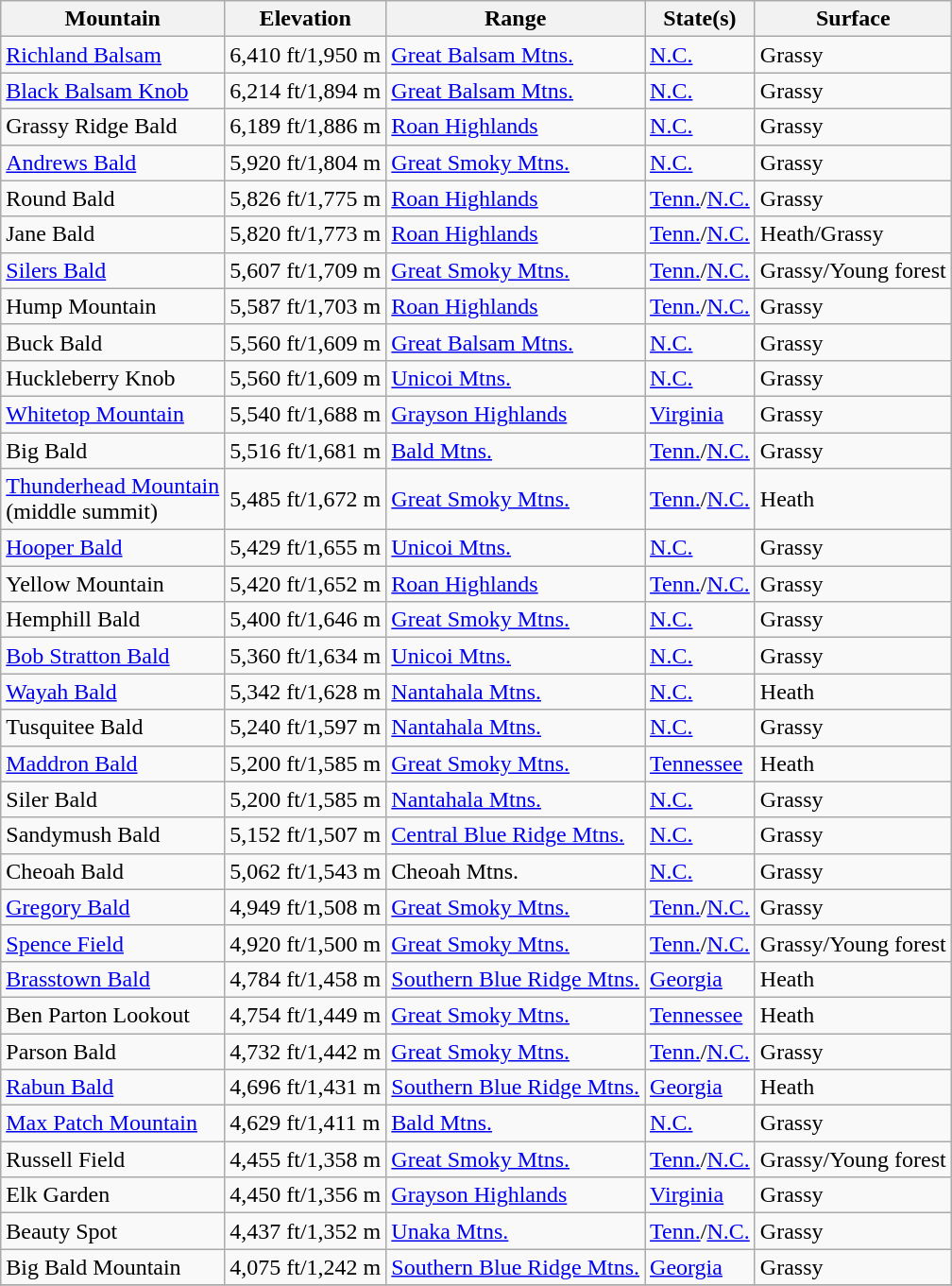<table class="wikitable">
<tr>
<th>Mountain</th>
<th>Elevation</th>
<th>Range</th>
<th>State(s)</th>
<th>Surface</th>
</tr>
<tr>
<td><a href='#'>Richland Balsam</a></td>
<td>6,410 ft/1,950 m</td>
<td><a href='#'>Great Balsam Mtns.</a></td>
<td><a href='#'>N.C.</a></td>
<td>Grassy</td>
</tr>
<tr>
<td><a href='#'>Black Balsam Knob</a></td>
<td>6,214 ft/1,894 m</td>
<td><a href='#'>Great Balsam Mtns.</a></td>
<td><a href='#'>N.C.</a></td>
<td>Grassy</td>
</tr>
<tr>
<td>Grassy Ridge Bald</td>
<td>6,189 ft/1,886 m</td>
<td><a href='#'>Roan Highlands</a></td>
<td><a href='#'>N.C.</a></td>
<td>Grassy</td>
</tr>
<tr>
<td><a href='#'>Andrews Bald</a></td>
<td>5,920 ft/1,804 m</td>
<td><a href='#'>Great Smoky Mtns.</a></td>
<td><a href='#'>N.C.</a></td>
<td>Grassy</td>
</tr>
<tr>
<td>Round Bald</td>
<td>5,826 ft/1,775 m</td>
<td><a href='#'>Roan Highlands</a></td>
<td><a href='#'>Tenn.</a>/<a href='#'>N.C.</a></td>
<td>Grassy</td>
</tr>
<tr>
<td>Jane Bald</td>
<td>5,820 ft/1,773 m</td>
<td><a href='#'>Roan Highlands</a></td>
<td><a href='#'>Tenn.</a>/<a href='#'>N.C.</a></td>
<td>Heath/Grassy</td>
</tr>
<tr>
<td><a href='#'>Silers Bald</a></td>
<td>5,607 ft/1,709 m</td>
<td><a href='#'>Great Smoky Mtns.</a></td>
<td><a href='#'>Tenn.</a>/<a href='#'>N.C.</a></td>
<td>Grassy/Young forest</td>
</tr>
<tr>
<td>Hump Mountain</td>
<td>5,587 ft/1,703 m</td>
<td><a href='#'>Roan Highlands</a></td>
<td><a href='#'>Tenn.</a>/<a href='#'>N.C.</a></td>
<td>Grassy</td>
</tr>
<tr>
<td>Buck Bald</td>
<td>5,560 ft/1,609 m</td>
<td><a href='#'>Great Balsam Mtns.</a></td>
<td><a href='#'>N.C.</a></td>
<td>Grassy</td>
</tr>
<tr>
<td>Huckleberry Knob</td>
<td>5,560 ft/1,609 m</td>
<td><a href='#'>Unicoi Mtns.</a></td>
<td><a href='#'>N.C.</a></td>
<td>Grassy</td>
</tr>
<tr>
<td><a href='#'>Whitetop Mountain</a></td>
<td>5,540 ft/1,688 m</td>
<td><a href='#'>Grayson Highlands</a></td>
<td><a href='#'>Virginia</a></td>
<td>Grassy</td>
</tr>
<tr>
<td>Big Bald</td>
<td>5,516 ft/1,681 m</td>
<td><a href='#'>Bald Mtns.</a></td>
<td><a href='#'>Tenn.</a>/<a href='#'>N.C.</a></td>
<td>Grassy</td>
</tr>
<tr>
<td><a href='#'>Thunderhead Mountain</a><br> (middle summit)</td>
<td>5,485 ft/1,672 m</td>
<td><a href='#'>Great Smoky Mtns.</a></td>
<td><a href='#'>Tenn.</a>/<a href='#'>N.C.</a></td>
<td>Heath</td>
</tr>
<tr>
<td><a href='#'>Hooper Bald</a></td>
<td>5,429 ft/1,655 m</td>
<td><a href='#'>Unicoi Mtns.</a></td>
<td><a href='#'>N.C.</a></td>
<td>Grassy</td>
</tr>
<tr>
<td>Yellow Mountain</td>
<td>5,420 ft/1,652 m</td>
<td><a href='#'>Roan Highlands</a></td>
<td><a href='#'>Tenn.</a>/<a href='#'>N.C.</a></td>
<td>Grassy</td>
</tr>
<tr>
<td>Hemphill Bald</td>
<td>5,400 ft/1,646 m</td>
<td><a href='#'>Great Smoky Mtns.</a></td>
<td><a href='#'>N.C.</a></td>
<td>Grassy</td>
</tr>
<tr>
<td><a href='#'>Bob Stratton Bald</a></td>
<td>5,360 ft/1,634 m</td>
<td><a href='#'>Unicoi Mtns.</a></td>
<td><a href='#'>N.C.</a></td>
<td>Grassy</td>
</tr>
<tr>
<td><a href='#'>Wayah Bald</a></td>
<td>5,342 ft/1,628 m</td>
<td><a href='#'>Nantahala Mtns.</a></td>
<td><a href='#'>N.C.</a></td>
<td>Heath</td>
</tr>
<tr>
<td>Tusquitee Bald</td>
<td>5,240 ft/1,597 m</td>
<td><a href='#'>Nantahala Mtns.</a></td>
<td><a href='#'>N.C.</a></td>
<td>Grassy</td>
</tr>
<tr>
<td><a href='#'>Maddron Bald</a></td>
<td>5,200 ft/1,585 m</td>
<td><a href='#'>Great Smoky Mtns.</a></td>
<td><a href='#'>Tennessee</a></td>
<td>Heath</td>
</tr>
<tr>
<td>Siler Bald</td>
<td>5,200 ft/1,585 m</td>
<td><a href='#'>Nantahala Mtns.</a></td>
<td><a href='#'>N.C.</a></td>
<td>Grassy</td>
</tr>
<tr>
<td>Sandymush Bald</td>
<td>5,152 ft/1,507 m</td>
<td><a href='#'>Central Blue Ridge Mtns.</a></td>
<td><a href='#'>N.C.</a></td>
<td>Grassy</td>
</tr>
<tr>
<td>Cheoah Bald</td>
<td>5,062 ft/1,543 m</td>
<td>Cheoah Mtns.</td>
<td><a href='#'>N.C.</a></td>
<td>Grassy</td>
</tr>
<tr>
<td><a href='#'>Gregory Bald</a></td>
<td>4,949 ft/1,508 m</td>
<td><a href='#'>Great Smoky Mtns.</a></td>
<td><a href='#'>Tenn.</a>/<a href='#'>N.C.</a></td>
<td>Grassy</td>
</tr>
<tr>
<td><a href='#'>Spence Field</a></td>
<td>4,920 ft/1,500 m</td>
<td><a href='#'>Great Smoky Mtns.</a></td>
<td><a href='#'>Tenn.</a>/<a href='#'>N.C.</a></td>
<td>Grassy/Young forest</td>
</tr>
<tr>
<td><a href='#'>Brasstown Bald</a></td>
<td>4,784 ft/1,458 m</td>
<td><a href='#'>Southern Blue Ridge Mtns.</a></td>
<td><a href='#'>Georgia</a></td>
<td>Heath</td>
</tr>
<tr>
<td>Ben Parton Lookout</td>
<td>4,754 ft/1,449 m</td>
<td><a href='#'>Great Smoky Mtns.</a></td>
<td><a href='#'>Tennessee</a></td>
<td>Heath</td>
</tr>
<tr>
<td>Parson Bald</td>
<td>4,732 ft/1,442 m</td>
<td><a href='#'>Great Smoky Mtns.</a></td>
<td><a href='#'>Tenn.</a>/<a href='#'>N.C.</a></td>
<td>Grassy</td>
</tr>
<tr>
<td><a href='#'>Rabun Bald</a></td>
<td>4,696 ft/1,431 m</td>
<td><a href='#'>Southern Blue Ridge Mtns.</a></td>
<td><a href='#'>Georgia</a></td>
<td>Heath</td>
</tr>
<tr>
<td><a href='#'>Max Patch Mountain</a></td>
<td>4,629 ft/1,411 m</td>
<td><a href='#'>Bald Mtns.</a></td>
<td><a href='#'>N.C.</a></td>
<td>Grassy</td>
</tr>
<tr>
<td>Russell Field</td>
<td>4,455 ft/1,358 m</td>
<td><a href='#'>Great Smoky Mtns.</a></td>
<td><a href='#'>Tenn.</a>/<a href='#'>N.C.</a></td>
<td>Grassy/Young forest</td>
</tr>
<tr>
<td>Elk Garden</td>
<td>4,450 ft/1,356 m</td>
<td><a href='#'>Grayson Highlands</a></td>
<td><a href='#'>Virginia</a></td>
<td>Grassy</td>
</tr>
<tr>
<td>Beauty Spot</td>
<td>4,437 ft/1,352 m</td>
<td><a href='#'>Unaka Mtns.</a></td>
<td><a href='#'>Tenn.</a>/<a href='#'>N.C.</a></td>
<td>Grassy</td>
</tr>
<tr>
<td>Big Bald Mountain</td>
<td>4,075 ft/1,242 m</td>
<td><a href='#'>Southern Blue Ridge Mtns.</a></td>
<td><a href='#'>Georgia</a></td>
<td>Grassy</td>
</tr>
<tr>
</tr>
</table>
